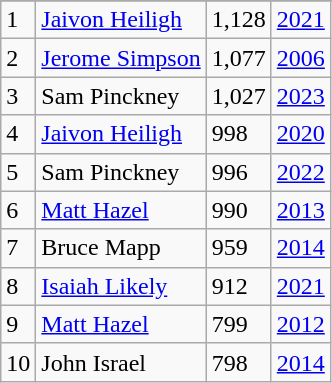<table class="wikitable">
<tr>
</tr>
<tr>
<td>1</td>
<td><a href='#'>Jaivon Heiligh</a></td>
<td>1,128</td>
<td><a href='#'>2021</a></td>
</tr>
<tr>
<td>2</td>
<td><a href='#'>Jerome Simpson</a></td>
<td>1,077</td>
<td><a href='#'>2006</a></td>
</tr>
<tr>
<td>3</td>
<td>Sam Pinckney</td>
<td>1,027</td>
<td><a href='#'>2023</a></td>
</tr>
<tr>
<td>4</td>
<td><a href='#'>Jaivon Heiligh</a></td>
<td>998</td>
<td><a href='#'>2020</a></td>
</tr>
<tr>
<td>5</td>
<td>Sam Pinckney</td>
<td>996</td>
<td><a href='#'>2022</a></td>
</tr>
<tr>
<td>6</td>
<td><a href='#'>Matt Hazel</a></td>
<td>990</td>
<td><a href='#'>2013</a></td>
</tr>
<tr>
<td>7</td>
<td>Bruce Mapp</td>
<td>959</td>
<td><a href='#'>2014</a></td>
</tr>
<tr>
<td>8</td>
<td><a href='#'>Isaiah Likely</a></td>
<td>912</td>
<td><a href='#'>2021</a></td>
</tr>
<tr>
<td>9</td>
<td><a href='#'>Matt Hazel</a></td>
<td>799</td>
<td><a href='#'>2012</a></td>
</tr>
<tr>
<td>10</td>
<td>John Israel</td>
<td>798</td>
<td><a href='#'>2014</a></td>
</tr>
</table>
